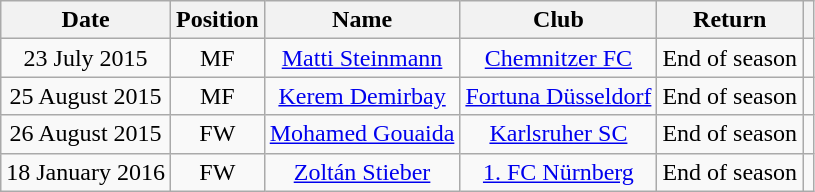<table class="wikitable" style="text-align:center;">
<tr>
<th>Date</th>
<th>Position</th>
<th>Name</th>
<th>Club</th>
<th>Return</th>
<th></th>
</tr>
<tr>
<td>23 July 2015</td>
<td>MF</td>
<td><a href='#'>Matti Steinmann</a></td>
<td><a href='#'>Chemnitzer FC</a></td>
<td>End of season</td>
<td></td>
</tr>
<tr>
<td>25 August 2015</td>
<td>MF</td>
<td><a href='#'>Kerem Demirbay</a></td>
<td><a href='#'>Fortuna Düsseldorf</a></td>
<td>End of season</td>
<td></td>
</tr>
<tr>
<td>26 August 2015</td>
<td>FW</td>
<td><a href='#'>Mohamed Gouaida</a></td>
<td><a href='#'>Karlsruher SC</a></td>
<td>End of season</td>
<td></td>
</tr>
<tr>
<td>18 January 2016</td>
<td>FW</td>
<td><a href='#'>Zoltán Stieber</a></td>
<td><a href='#'>1. FC Nürnberg</a></td>
<td>End of season</td>
<td></td>
</tr>
</table>
